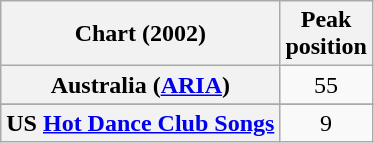<table class="wikitable sortable plainrowheaders">
<tr>
<th>Chart (2002)</th>
<th>Peak<br>position</th>
</tr>
<tr>
<th scope="row">Australia (<a href='#'>ARIA</a>)</th>
<td style="text-align:center;">55</td>
</tr>
<tr>
</tr>
<tr>
</tr>
<tr>
<th scope="row">US <a href='#'>Hot Dance Club Songs</a></th>
<td style="text-align:center;">9</td>
</tr>
</table>
